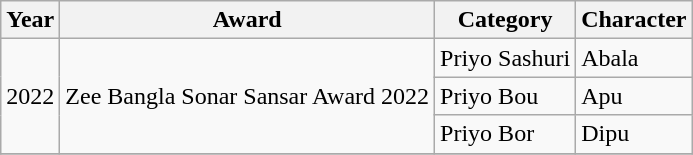<table class="wikitable sortable">
<tr>
<th>Year</th>
<th>Award</th>
<th>Category</th>
<th>Character</th>
</tr>
<tr>
<td rowspan="3">2022</td>
<td rowspan="3">Zee Bangla Sonar Sansar Award 2022</td>
<td>Priyo Sashuri</td>
<td>Abala</td>
</tr>
<tr>
<td>Priyo Bou</td>
<td>Apu</td>
</tr>
<tr>
<td>Priyo Bor</td>
<td>Dipu</td>
</tr>
<tr>
</tr>
</table>
